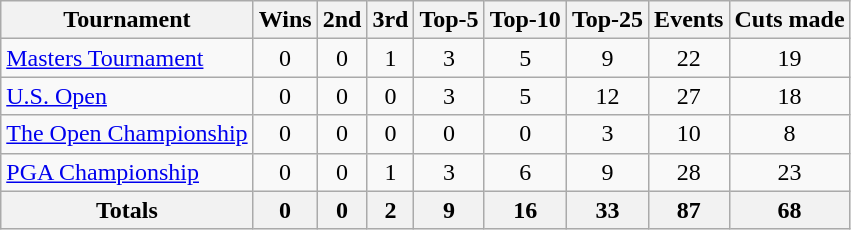<table class=wikitable style=text-align:center>
<tr>
<th>Tournament</th>
<th>Wins</th>
<th>2nd</th>
<th>3rd</th>
<th>Top-5</th>
<th>Top-10</th>
<th>Top-25</th>
<th>Events</th>
<th>Cuts made</th>
</tr>
<tr>
<td align=left><a href='#'>Masters Tournament</a></td>
<td>0</td>
<td>0</td>
<td>1</td>
<td>3</td>
<td>5</td>
<td>9</td>
<td>22</td>
<td>19</td>
</tr>
<tr>
<td align=left><a href='#'>U.S. Open</a></td>
<td>0</td>
<td>0</td>
<td>0</td>
<td>3</td>
<td>5</td>
<td>12</td>
<td>27</td>
<td>18</td>
</tr>
<tr>
<td align=left><a href='#'>The Open Championship</a></td>
<td>0</td>
<td>0</td>
<td>0</td>
<td>0</td>
<td>0</td>
<td>3</td>
<td>10</td>
<td>8</td>
</tr>
<tr>
<td align=left><a href='#'>PGA Championship</a></td>
<td>0</td>
<td>0</td>
<td>1</td>
<td>3</td>
<td>6</td>
<td>9</td>
<td>28</td>
<td>23</td>
</tr>
<tr>
<th>Totals</th>
<th>0</th>
<th>0</th>
<th>2</th>
<th>9</th>
<th>16</th>
<th>33</th>
<th>87</th>
<th>68</th>
</tr>
</table>
